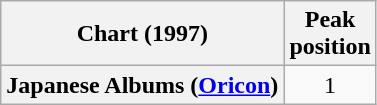<table class="wikitable plainrowheaders" style="text-align:center">
<tr>
<th scope="col">Chart (1997)</th>
<th scope="col">Peak<br>position</th>
</tr>
<tr>
<th scope="row">Japanese Albums (<a href='#'>Oricon</a>)</th>
<td>1</td>
</tr>
</table>
